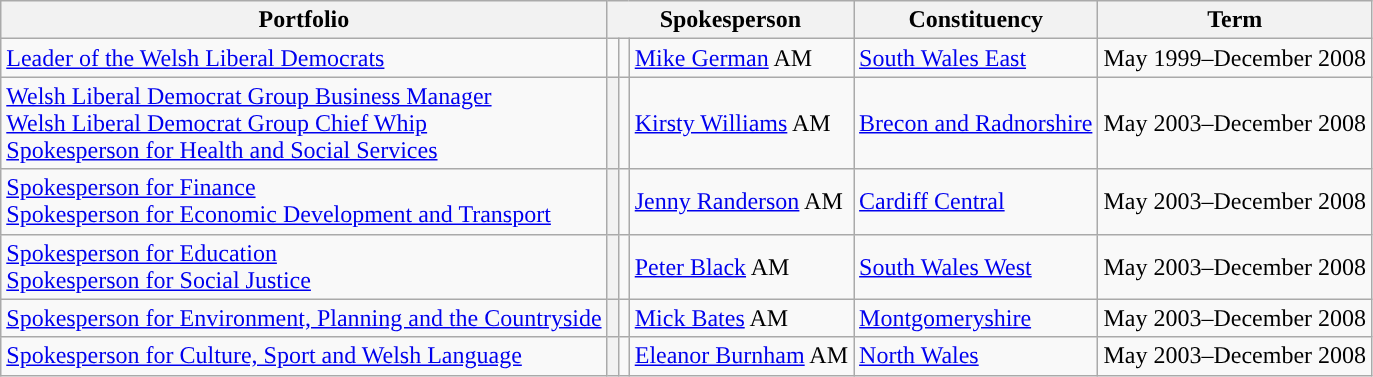<table class="wikitable">
<tr>
<th colspan="1">Portfolio</th>
<th colspan="3">Spokesperson</th>
<th colspan="1">Constituency</th>
<th colspan="1">Term</th>
</tr>
<tr>
<td><a href='#'>Leader of the Welsh Liberal Democrats</a></td>
<td style="background: "></td>
<td></td>
<td><a href='#'>Mike German</a> AM</td>
<td><a href='#'>South Wales East</a></td>
<td>May 1999–December 2008</td>
</tr>
<tr>
<td><a href='#'>Welsh Liberal Democrat Group Business Manager</a><br><a href='#'>Welsh Liberal Democrat Group Chief Whip</a><br><a href='#'>Spokesperson for Health and Social Services</a></td>
<th style="background: "></th>
<td></td>
<td><a href='#'>Kirsty Williams</a> AM</td>
<td><a href='#'>Brecon and Radnorshire</a></td>
<td>May 2003–December 2008</td>
</tr>
<tr>
<td><a href='#'>Spokesperson for Finance</a><br><a href='#'>Spokesperson for Economic Development and Transport</a></td>
<th style="background-color: "></th>
<td></td>
<td><a href='#'>Jenny Randerson</a> AM</td>
<td><a href='#'>Cardiff Central</a></td>
<td>May 2003–December 2008</td>
</tr>
<tr>
<td><a href='#'>Spokesperson for Education</a><br><a href='#'>Spokesperson for Social Justice</a></td>
<th style="background-color: "></th>
<td></td>
<td><a href='#'>Peter Black</a> AM</td>
<td><a href='#'>South Wales West</a></td>
<td>May 2003–December 2008</td>
</tr>
<tr>
<td><a href='#'>Spokesperson for Environment, Planning and the Countryside</a></td>
<th style="background-color: "></th>
<td></td>
<td><a href='#'>Mick Bates</a> AM</td>
<td><a href='#'>Montgomeryshire</a></td>
<td>May 2003–December 2008</td>
</tr>
<tr>
<td><a href='#'>Spokesperson for Culture, Sport and Welsh Language</a></td>
<th style="background-color: "></th>
<td></td>
<td><a href='#'>Eleanor Burnham</a> AM</td>
<td><a href='#'>North Wales</a></td>
<td>May 2003–December 2008</td>
</tr>
</table>
